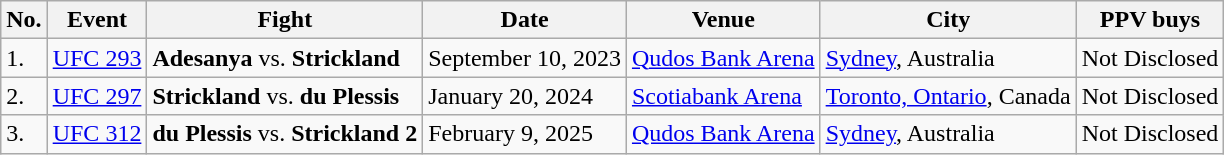<table class="wikitable">
<tr>
<th>No.</th>
<th>Event</th>
<th>Fight</th>
<th>Date</th>
<th>Venue</th>
<th>City</th>
<th>PPV buys</th>
</tr>
<tr>
<td>1.</td>
<td><a href='#'>UFC 293</a></td>
<td><strong>Adesanya</strong> vs. <strong>Strickland</strong></td>
<td>September 10, 2023</td>
<td><a href='#'>Qudos Bank Arena</a></td>
<td><a href='#'>Sydney</a>, Australia</td>
<td>Not Disclosed</td>
</tr>
<tr>
<td>2.</td>
<td><a href='#'>UFC 297</a></td>
<td><strong>Strickland</strong> vs. <strong>du Plessis</strong></td>
<td>January 20, 2024</td>
<td><a href='#'>Scotiabank Arena</a></td>
<td><a href='#'>Toronto, Ontario</a>, Canada</td>
<td>Not Disclosed</td>
</tr>
<tr>
<td>3.</td>
<td><a href='#'>UFC 312</a></td>
<td><strong>du Plessis</strong> vs. <strong>Strickland 2</strong></td>
<td>February 9, 2025</td>
<td><a href='#'>Qudos Bank Arena</a></td>
<td><a href='#'>Sydney</a>, Australia</td>
<td>Not Disclosed</td>
</tr>
</table>
